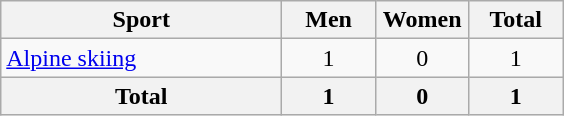<table class="wikitable sortable" style="text-align:center;">
<tr>
<th width=180>Sport</th>
<th width=55>Men</th>
<th width=55>Women</th>
<th width=55>Total</th>
</tr>
<tr>
<td align=left><a href='#'>Alpine skiing</a></td>
<td>1</td>
<td>0</td>
<td>1</td>
</tr>
<tr>
<th>Total</th>
<th>1</th>
<th>0</th>
<th>1</th>
</tr>
</table>
